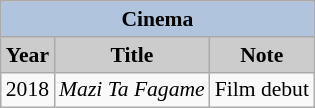<table class="wikitable" style="font-size:90%">
<tr>
<th colspan="3" style="background:LightSteelBlue">Cinema</th>
</tr>
<tr>
<th style="background:#CCCCCC">Year</th>
<th style="background:#CCCCCC">Title</th>
<th style="background:#CCCCCC">Note</th>
</tr>
<tr>
<td>2018</td>
<td><em>Mazi Ta Fagame</em></td>
<td>Film debut</td>
</tr>
</table>
